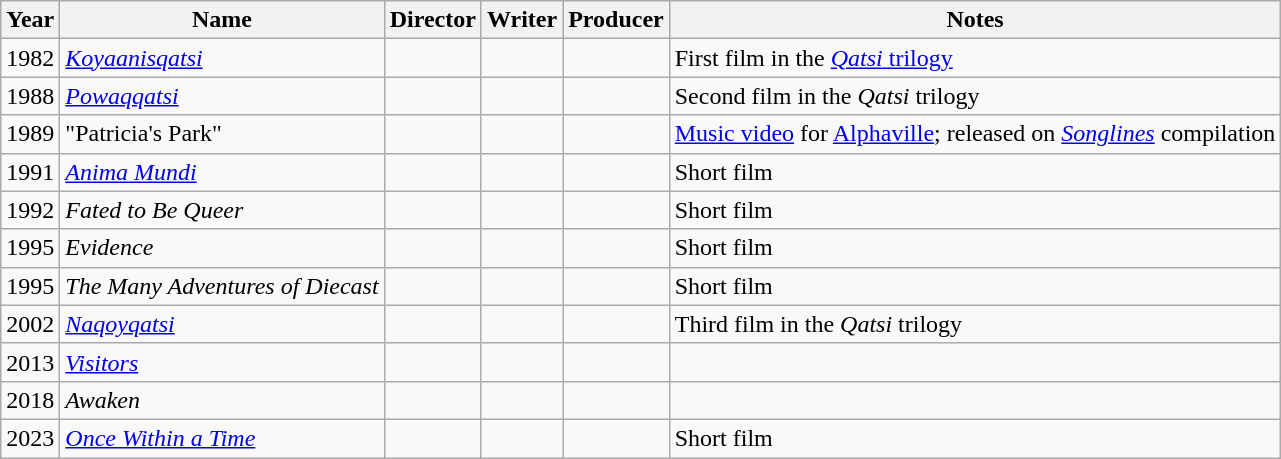<table class="wikitable sortable">
<tr>
<th>Year</th>
<th>Name</th>
<th>Director</th>
<th>Writer</th>
<th>Producer</th>
<th>Notes</th>
</tr>
<tr>
<td>1982</td>
<td><em><a href='#'>Koyaanisqatsi</a></em></td>
<td></td>
<td></td>
<td></td>
<td>First film in the <a href='#'><em>Qatsi</em> trilogy</a></td>
</tr>
<tr>
<td>1988</td>
<td><em><a href='#'>Powaqqatsi</a></em></td>
<td></td>
<td></td>
<td></td>
<td>Second film in the <em>Qatsi</em> trilogy</td>
</tr>
<tr>
<td>1989</td>
<td>"Patricia's Park"</td>
<td></td>
<td></td>
<td></td>
<td><a href='#'>Music video</a> for <a href='#'>Alphaville</a>; released on <em><a href='#'>Songlines</a></em> compilation</td>
</tr>
<tr>
<td>1991</td>
<td><em><a href='#'>Anima Mundi</a></em></td>
<td></td>
<td></td>
<td></td>
<td>Short film</td>
</tr>
<tr>
<td>1992</td>
<td><em>Fated to Be Queer</em></td>
<td></td>
<td></td>
<td></td>
<td>Short film</td>
</tr>
<tr>
<td>1995</td>
<td><em>Evidence</em></td>
<td></td>
<td></td>
<td></td>
<td>Short film</td>
</tr>
<tr>
<td>1995</td>
<td><em>The Many Adventures of Diecast</em></td>
<td></td>
<td></td>
<td></td>
<td>Short film</td>
</tr>
<tr>
<td>2002</td>
<td><em><a href='#'>Naqoyqatsi</a></em></td>
<td></td>
<td></td>
<td></td>
<td>Third film in the <em>Qatsi</em> trilogy</td>
</tr>
<tr>
<td>2013</td>
<td><em><a href='#'>Visitors</a></em></td>
<td></td>
<td></td>
<td></td>
<td></td>
</tr>
<tr>
<td>2018</td>
<td><em>Awaken</em></td>
<td></td>
<td></td>
<td></td>
<td></td>
</tr>
<tr>
<td>2023</td>
<td><em><a href='#'>Once Within a Time</a></em></td>
<td></td>
<td></td>
<td></td>
<td>Short film</td>
</tr>
</table>
